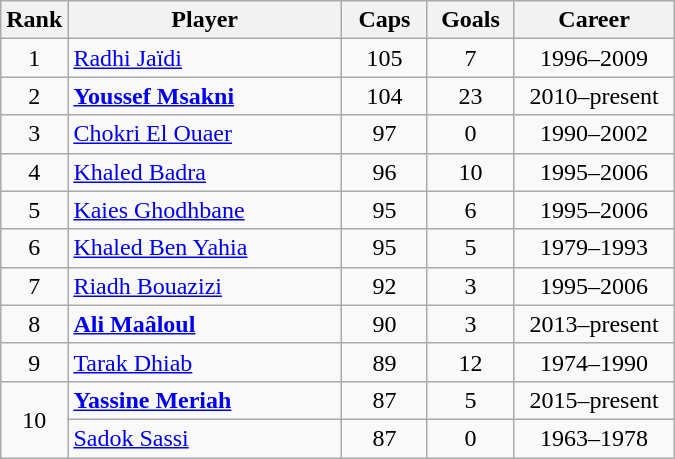<table class="wikitable sortable" style="text-align:center">
<tr>
<th width=30px>Rank</th>
<th width=175px>Player</th>
<th width=50px>Caps</th>
<th width=50px>Goals</th>
<th width=100px>Career</th>
</tr>
<tr>
<td>1</td>
<td style="text-align:left;"><a href='#'>Radhi Jaïdi</a></td>
<td>105</td>
<td>7</td>
<td>1996–2009</td>
</tr>
<tr>
<td>2</td>
<td style="text-align:left;"><strong><a href='#'>Youssef Msakni</a></strong></td>
<td>104</td>
<td>23</td>
<td>2010–present</td>
</tr>
<tr>
<td>3</td>
<td style="text-align:left;"><a href='#'>Chokri El Ouaer</a></td>
<td>97</td>
<td>0</td>
<td>1990–2002</td>
</tr>
<tr>
<td>4</td>
<td style="text-align:left;"><a href='#'>Khaled Badra</a></td>
<td>96</td>
<td>10</td>
<td>1995–2006</td>
</tr>
<tr>
<td>5</td>
<td style="text-align:left;"><a href='#'>Kaies Ghodhbane</a></td>
<td>95</td>
<td>6</td>
<td>1995–2006</td>
</tr>
<tr>
<td>6</td>
<td style="text-align:left;"><a href='#'>Khaled Ben Yahia</a></td>
<td>95</td>
<td>5</td>
<td>1979–1993</td>
</tr>
<tr>
<td>7</td>
<td style="text-align:left;"><a href='#'>Riadh Bouazizi</a></td>
<td>92</td>
<td>3</td>
<td>1995–2006</td>
</tr>
<tr>
<td>8</td>
<td style="text-align:left;"><strong><a href='#'>Ali Maâloul</a></strong></td>
<td>90</td>
<td>3</td>
<td>2013–present</td>
</tr>
<tr>
<td>9</td>
<td style="text-align:left;"><a href='#'>Tarak Dhiab</a></td>
<td>89</td>
<td>12</td>
<td>1974–1990</td>
</tr>
<tr>
<td rowspan="2">10</td>
<td style="text-align:left;"><strong><a href='#'>Yassine Meriah</a></strong></td>
<td>87</td>
<td>5</td>
<td>2015–present</td>
</tr>
<tr>
<td style="text-align:left;"><a href='#'>Sadok Sassi</a></td>
<td>87</td>
<td>0</td>
<td>1963–1978</td>
</tr>
</table>
